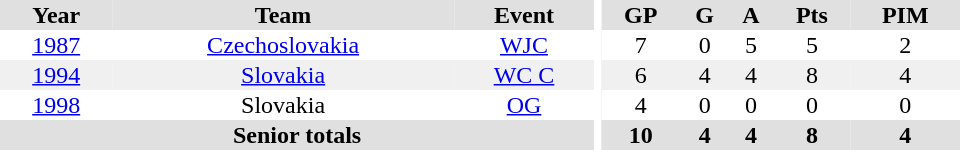<table border="0" cellpadding="1" cellspacing="0" ID="Table3" style="text-align:center; width:40em">
<tr bgcolor="#e0e0e0">
<th>Year</th>
<th>Team</th>
<th>Event</th>
<th rowspan="102" bgcolor="#ffffff"></th>
<th>GP</th>
<th>G</th>
<th>A</th>
<th>Pts</th>
<th>PIM</th>
</tr>
<tr>
<td><a href='#'>1987</a></td>
<td><a href='#'>Czechoslovakia</a></td>
<td><a href='#'>WJC</a></td>
<td>7</td>
<td>0</td>
<td>5</td>
<td>5</td>
<td>2</td>
</tr>
<tr bgcolor="#f0f0f0">
<td><a href='#'>1994</a></td>
<td><a href='#'>Slovakia</a></td>
<td><a href='#'>WC C</a></td>
<td>6</td>
<td>4</td>
<td>4</td>
<td>8</td>
<td>4</td>
</tr>
<tr>
<td><a href='#'>1998</a></td>
<td>Slovakia</td>
<td><a href='#'>OG</a></td>
<td>4</td>
<td>0</td>
<td>0</td>
<td>0</td>
<td>0</td>
</tr>
<tr bgcolor="#e0e0e0">
<th colspan="3">Senior totals</th>
<th>10</th>
<th>4</th>
<th>4</th>
<th>8</th>
<th>4</th>
</tr>
</table>
